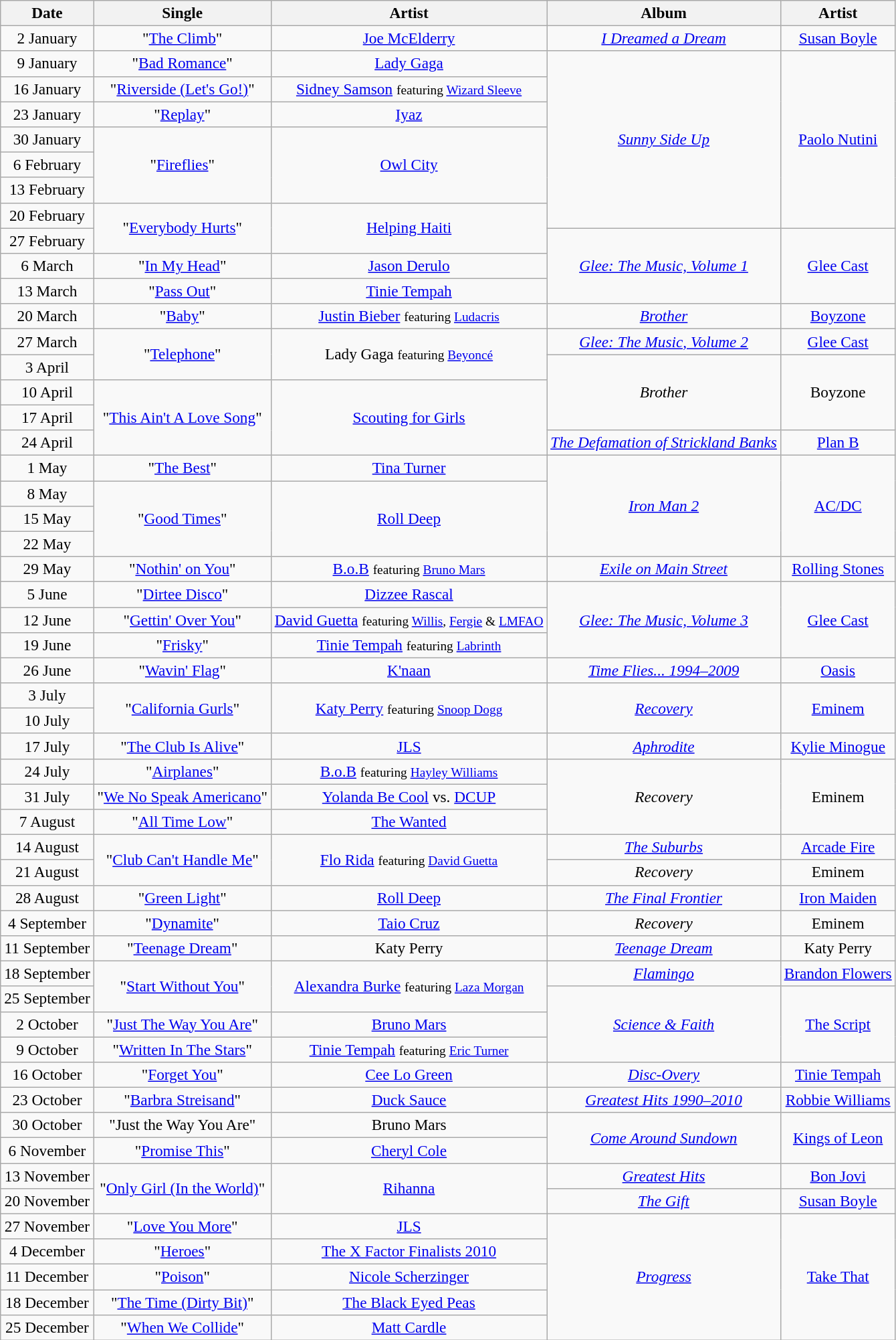<table class="wikitable" style="font-size:97%; text-align:center;">
<tr>
<th>Date</th>
<th>Single</th>
<th>Artist</th>
<th>Album</th>
<th>Artist</th>
</tr>
<tr>
<td>2 January</td>
<td>"<a href='#'>The Climb</a>"</td>
<td><a href='#'>Joe McElderry</a></td>
<td><em><a href='#'>I Dreamed a Dream</a></em></td>
<td><a href='#'>Susan Boyle</a></td>
</tr>
<tr>
<td>9 January</td>
<td>"<a href='#'>Bad Romance</a>"</td>
<td><a href='#'>Lady Gaga</a></td>
<td rowspan="7"><em><a href='#'>Sunny Side Up</a></em></td>
<td rowspan="7"><a href='#'>Paolo Nutini</a></td>
</tr>
<tr>
<td>16 January</td>
<td>"<a href='#'>Riverside (Let's Go!)</a>"</td>
<td><a href='#'>Sidney Samson</a> <small> featuring <a href='#'>Wizard Sleeve</a> </small></td>
</tr>
<tr>
<td>23 January</td>
<td>"<a href='#'>Replay</a>"</td>
<td><a href='#'>Iyaz</a></td>
</tr>
<tr>
<td>30 January</td>
<td rowspan="3">"<a href='#'>Fireflies</a>"</td>
<td rowspan="3"><a href='#'>Owl City</a></td>
</tr>
<tr>
<td>6 February</td>
</tr>
<tr>
<td>13 February</td>
</tr>
<tr>
<td>20 February</td>
<td rowspan="2">"<a href='#'>Everybody Hurts</a>"</td>
<td rowspan="2"><a href='#'>Helping Haiti</a></td>
</tr>
<tr>
<td>27 February</td>
<td rowspan="3"><em><a href='#'>Glee: The Music, Volume 1</a></em></td>
<td rowspan="3"><a href='#'>Glee Cast</a></td>
</tr>
<tr>
<td>6 March</td>
<td>"<a href='#'>In My Head</a>"</td>
<td><a href='#'>Jason Derulo</a></td>
</tr>
<tr>
<td>13 March</td>
<td>"<a href='#'>Pass Out</a>"</td>
<td><a href='#'>Tinie Tempah</a></td>
</tr>
<tr>
<td>20 March</td>
<td>"<a href='#'>Baby</a>"</td>
<td><a href='#'>Justin Bieber</a> <small> featuring <a href='#'>Ludacris</a> </small></td>
<td><em><a href='#'>Brother</a></em></td>
<td><a href='#'>Boyzone</a></td>
</tr>
<tr>
<td>27 March</td>
<td rowspan="2">"<a href='#'>Telephone</a>"</td>
<td rowspan="2">Lady Gaga <small> featuring <a href='#'>Beyoncé</a> </small></td>
<td><em><a href='#'>Glee: The Music, Volume 2</a></em></td>
<td><a href='#'>Glee Cast</a></td>
</tr>
<tr>
<td>3 April</td>
<td rowspan="3"><em>Brother</em></td>
<td rowspan="3">Boyzone</td>
</tr>
<tr>
<td>10 April</td>
<td rowspan="3">"<a href='#'>This Ain't A Love Song</a>"</td>
<td rowspan="3"><a href='#'>Scouting for Girls</a></td>
</tr>
<tr>
<td>17 April</td>
</tr>
<tr>
<td>24 April</td>
<td><em><a href='#'>The Defamation of Strickland Banks</a></em></td>
<td><a href='#'>Plan B</a></td>
</tr>
<tr>
<td>1 May</td>
<td>"<a href='#'>The Best</a>"</td>
<td><a href='#'>Tina Turner</a></td>
<td rowspan="4"><em><a href='#'>Iron Man 2</a></em></td>
<td rowspan="4"><a href='#'>AC/DC</a></td>
</tr>
<tr>
<td>8 May</td>
<td rowspan="3">"<a href='#'>Good Times</a>"</td>
<td rowspan="3"><a href='#'>Roll Deep</a></td>
</tr>
<tr>
<td>15 May</td>
</tr>
<tr>
<td>22 May</td>
</tr>
<tr>
<td>29 May</td>
<td>"<a href='#'>Nothin' on You</a>"</td>
<td><a href='#'>B.o.B</a> <small> featuring <a href='#'>Bruno Mars</a> </small></td>
<td><em><a href='#'>Exile on Main Street</a></em></td>
<td><a href='#'>Rolling Stones</a></td>
</tr>
<tr>
<td>5 June</td>
<td>"<a href='#'>Dirtee Disco</a>"</td>
<td><a href='#'>Dizzee Rascal</a></td>
<td rowspan="3"><em><a href='#'>Glee: The Music, Volume 3</a></em></td>
<td rowspan="3"><a href='#'>Glee Cast</a></td>
</tr>
<tr>
<td>12 June</td>
<td>"<a href='#'>Gettin' Over You</a>"</td>
<td><a href='#'>David Guetta</a> <small> featuring <a href='#'>Willis</a>, <a href='#'>Fergie</a> & <a href='#'>LMFAO</a> </small></td>
</tr>
<tr>
<td>19 June</td>
<td>"<a href='#'>Frisky</a>"</td>
<td><a href='#'>Tinie Tempah</a> <small> featuring <a href='#'>Labrinth</a> </small></td>
</tr>
<tr>
<td>26 June</td>
<td>"<a href='#'>Wavin' Flag</a>"</td>
<td><a href='#'>K'naan</a></td>
<td><em><a href='#'>Time Flies... 1994–2009</a></em></td>
<td><a href='#'>Oasis</a></td>
</tr>
<tr>
<td>3 July</td>
<td rowspan="2">"<a href='#'>California Gurls</a>"</td>
<td rowspan="2"><a href='#'>Katy Perry</a> <small> featuring <a href='#'>Snoop Dogg</a> </small></td>
<td rowspan="2"><em><a href='#'>Recovery</a></em></td>
<td rowspan="2"><a href='#'>Eminem</a></td>
</tr>
<tr>
<td>10 July</td>
</tr>
<tr>
<td>17 July</td>
<td>"<a href='#'>The Club Is Alive</a>"</td>
<td><a href='#'>JLS</a></td>
<td><em><a href='#'>Aphrodite</a></em></td>
<td><a href='#'>Kylie Minogue</a></td>
</tr>
<tr>
<td>24 July</td>
<td>"<a href='#'>Airplanes</a>"</td>
<td><a href='#'>B.o.B</a> <small> featuring <a href='#'>Hayley Williams</a> </small></td>
<td rowspan="3"><em>Recovery</em></td>
<td rowspan="3">Eminem</td>
</tr>
<tr>
<td>31 July</td>
<td>"<a href='#'>We No Speak Americano</a>"</td>
<td><a href='#'>Yolanda Be Cool</a> vs. <a href='#'>DCUP</a></td>
</tr>
<tr>
<td>7 August</td>
<td>"<a href='#'>All Time Low</a>"</td>
<td><a href='#'>The Wanted</a></td>
</tr>
<tr>
<td>14 August</td>
<td rowspan="2">"<a href='#'>Club Can't Handle Me</a>"</td>
<td rowspan="2"><a href='#'>Flo Rida</a> <small> featuring <a href='#'>David Guetta</a> </small></td>
<td><em><a href='#'>The Suburbs</a></em></td>
<td><a href='#'>Arcade Fire</a></td>
</tr>
<tr>
<td>21 August</td>
<td><em>Recovery</em></td>
<td>Eminem</td>
</tr>
<tr>
<td>28 August</td>
<td>"<a href='#'>Green Light</a>"</td>
<td><a href='#'>Roll Deep</a></td>
<td><em><a href='#'>The Final Frontier</a></em></td>
<td><a href='#'>Iron Maiden</a></td>
</tr>
<tr>
<td>4 September</td>
<td>"<a href='#'>Dynamite</a>"</td>
<td><a href='#'>Taio Cruz</a></td>
<td><em>Recovery</em></td>
<td>Eminem</td>
</tr>
<tr>
<td>11 September</td>
<td>"<a href='#'>Teenage Dream</a>"</td>
<td>Katy Perry</td>
<td><em><a href='#'>Teenage Dream</a></em></td>
<td>Katy Perry</td>
</tr>
<tr>
<td>18 September</td>
<td rowspan="2">"<a href='#'>Start Without You</a>"</td>
<td rowspan="2"><a href='#'>Alexandra Burke</a> <small>featuring <a href='#'>Laza Morgan</a></small></td>
<td><em><a href='#'>Flamingo</a></em></td>
<td><a href='#'>Brandon Flowers</a></td>
</tr>
<tr>
<td>25 September</td>
<td rowspan="3"><em><a href='#'>Science & Faith</a></em></td>
<td rowspan="3"><a href='#'>The Script</a></td>
</tr>
<tr>
<td>2 October</td>
<td>"<a href='#'>Just The Way You Are</a>"</td>
<td><a href='#'>Bruno Mars</a></td>
</tr>
<tr>
<td>9 October</td>
<td>"<a href='#'>Written In The Stars</a>"</td>
<td><a href='#'>Tinie Tempah</a> <small> featuring <a href='#'>Eric Turner</a> </small></td>
</tr>
<tr>
<td>16 October</td>
<td>"<a href='#'>Forget You</a>"</td>
<td><a href='#'>Cee Lo Green</a></td>
<td><em><a href='#'>Disc-Overy</a></em></td>
<td><a href='#'>Tinie Tempah</a></td>
</tr>
<tr>
<td>23 October</td>
<td>"<a href='#'>Barbra Streisand</a>"</td>
<td><a href='#'>Duck Sauce</a></td>
<td><em><a href='#'>Greatest Hits 1990–2010</a></em></td>
<td><a href='#'>Robbie Williams</a></td>
</tr>
<tr>
<td>30 October</td>
<td "Just the Way You Are (Bruno Mars song)>"Just the Way You Are"</td>
<td>Bruno Mars</td>
<td rowspan="2"><em><a href='#'>Come Around Sundown</a></em></td>
<td rowspan="2"><a href='#'>Kings of Leon</a></td>
</tr>
<tr>
<td>6 November</td>
<td>"<a href='#'>Promise This</a>"</td>
<td><a href='#'>Cheryl Cole</a></td>
</tr>
<tr>
<td>13 November</td>
<td rowspan="2">"<a href='#'>Only Girl (In the World)</a>"</td>
<td rowspan="2"><a href='#'>Rihanna</a></td>
<td><em><a href='#'>Greatest Hits</a></em></td>
<td><a href='#'>Bon Jovi</a></td>
</tr>
<tr>
<td>20 November</td>
<td><em><a href='#'>The Gift</a></em></td>
<td><a href='#'>Susan Boyle</a></td>
</tr>
<tr>
<td>27 November</td>
<td>"<a href='#'>Love You More</a>"</td>
<td><a href='#'>JLS</a></td>
<td rowspan="5"><em><a href='#'>Progress</a></em></td>
<td rowspan="5"><a href='#'>Take That</a></td>
</tr>
<tr>
<td>4 December</td>
<td>"<a href='#'>Heroes</a>"</td>
<td><a href='#'>The X Factor Finalists 2010</a></td>
</tr>
<tr>
<td>11 December</td>
<td>"<a href='#'>Poison</a>"</td>
<td><a href='#'>Nicole Scherzinger</a></td>
</tr>
<tr>
<td>18 December</td>
<td>"<a href='#'>The Time (Dirty Bit)</a>"</td>
<td><a href='#'>The Black Eyed Peas</a></td>
</tr>
<tr>
<td>25 December</td>
<td>"<a href='#'>When We Collide</a>"</td>
<td><a href='#'>Matt Cardle</a></td>
</tr>
</table>
